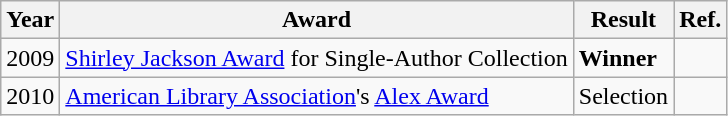<table class="wikitable sortable mw-collapsible">
<tr>
<th>Year</th>
<th>Award</th>
<th>Result</th>
<th>Ref.</th>
</tr>
<tr>
<td>2009</td>
<td><a href='#'>Shirley Jackson Award</a> for Single-Author Collection</td>
<td><strong>Winner</strong></td>
<td></td>
</tr>
<tr>
<td>2010</td>
<td><a href='#'>American Library Association</a>'s <a href='#'>Alex Award</a></td>
<td>Selection</td>
<td></td>
</tr>
</table>
